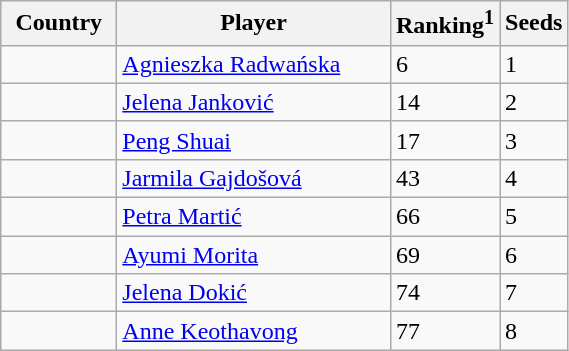<table class="sortable wikitable">
<tr>
<th width="70">Country</th>
<th width="175">Player</th>
<th>Ranking<sup>1</sup></th>
<th>Seeds</th>
</tr>
<tr>
<td></td>
<td><a href='#'>Agnieszka Radwańska</a></td>
<td>6</td>
<td>1</td>
</tr>
<tr>
<td></td>
<td><a href='#'>Jelena Janković</a></td>
<td>14</td>
<td>2</td>
</tr>
<tr>
<td></td>
<td><a href='#'>Peng Shuai</a></td>
<td>17</td>
<td>3</td>
</tr>
<tr>
<td></td>
<td><a href='#'>Jarmila Gajdošová</a></td>
<td>43</td>
<td>4</td>
</tr>
<tr>
<td></td>
<td><a href='#'>Petra Martić</a></td>
<td>66</td>
<td>5</td>
</tr>
<tr>
<td></td>
<td><a href='#'>Ayumi Morita</a></td>
<td>69</td>
<td>6</td>
</tr>
<tr>
<td></td>
<td><a href='#'>Jelena Dokić</a></td>
<td>74</td>
<td>7</td>
</tr>
<tr>
<td></td>
<td><a href='#'>Anne Keothavong</a></td>
<td>77</td>
<td>8</td>
</tr>
</table>
